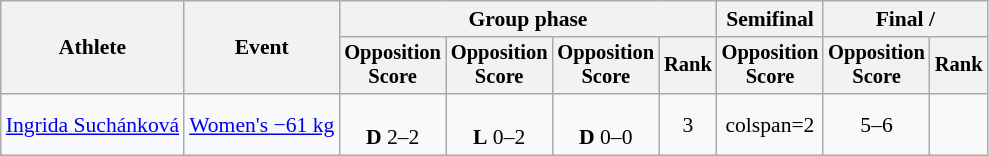<table class="wikitable" style="font-size:90%">
<tr>
<th rowspan="2">Athlete</th>
<th rowspan="2">Event</th>
<th colspan="4">Group phase</th>
<th>Semifinal</th>
<th colspan=2>Final / </th>
</tr>
<tr style="font-size:95%">
<th>Opposition <br> Score</th>
<th>Opposition <br> Score</th>
<th>Opposition <br> Score</th>
<th>Rank</th>
<th>Opposition <br> Score</th>
<th>Opposition <br> Score</th>
<th>Rank</th>
</tr>
<tr align=center>
<td align=left><a href='#'>Ingrida Suchánková</a></td>
<td align=left><a href='#'>Women's −61 kg</a></td>
<td><br><strong>D</strong> 2–2</td>
<td><br><strong>L</strong> 0–2</td>
<td><br><strong>D</strong> 0–0</td>
<td>3</td>
<td>colspan=2 </td>
<td>5–6</td>
</tr>
</table>
